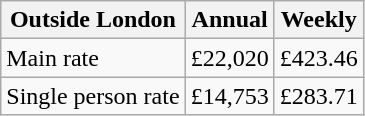<table class="wikitable">
<tr>
<th>Outside London</th>
<th>Annual</th>
<th>Weekly</th>
</tr>
<tr>
<td>Main rate</td>
<td>£22,020</td>
<td>£423.46</td>
</tr>
<tr>
<td>Single person rate</td>
<td>£14,753</td>
<td>£283.71</td>
</tr>
</table>
